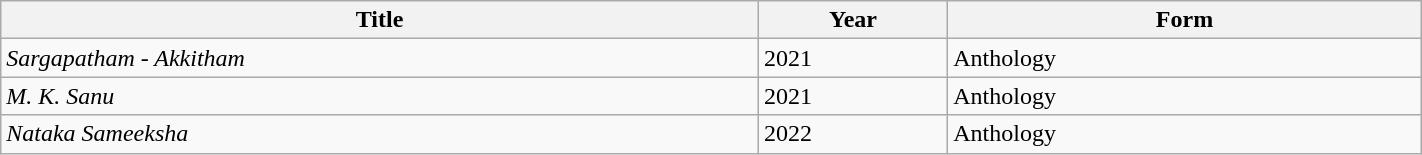<table class="wikitable plainrowheaders sortable" style="width:75%">
<tr>
<th scope="col" style="width:40%">Title</th>
<th scope="col" style="width:10%">Year</th>
<th scope="col" style="width:25%">Form</th>
</tr>
<tr>
<td><em>Sargapatham - Akkitham</em></td>
<td>2021</td>
<td>Anthology</td>
</tr>
<tr>
<td><em>M. K. Sanu</em></td>
<td>2021</td>
<td>Anthology</td>
</tr>
<tr>
<td><em>Nataka Sameeksha</em></td>
<td>2022</td>
<td>Anthology</td>
</tr>
</table>
